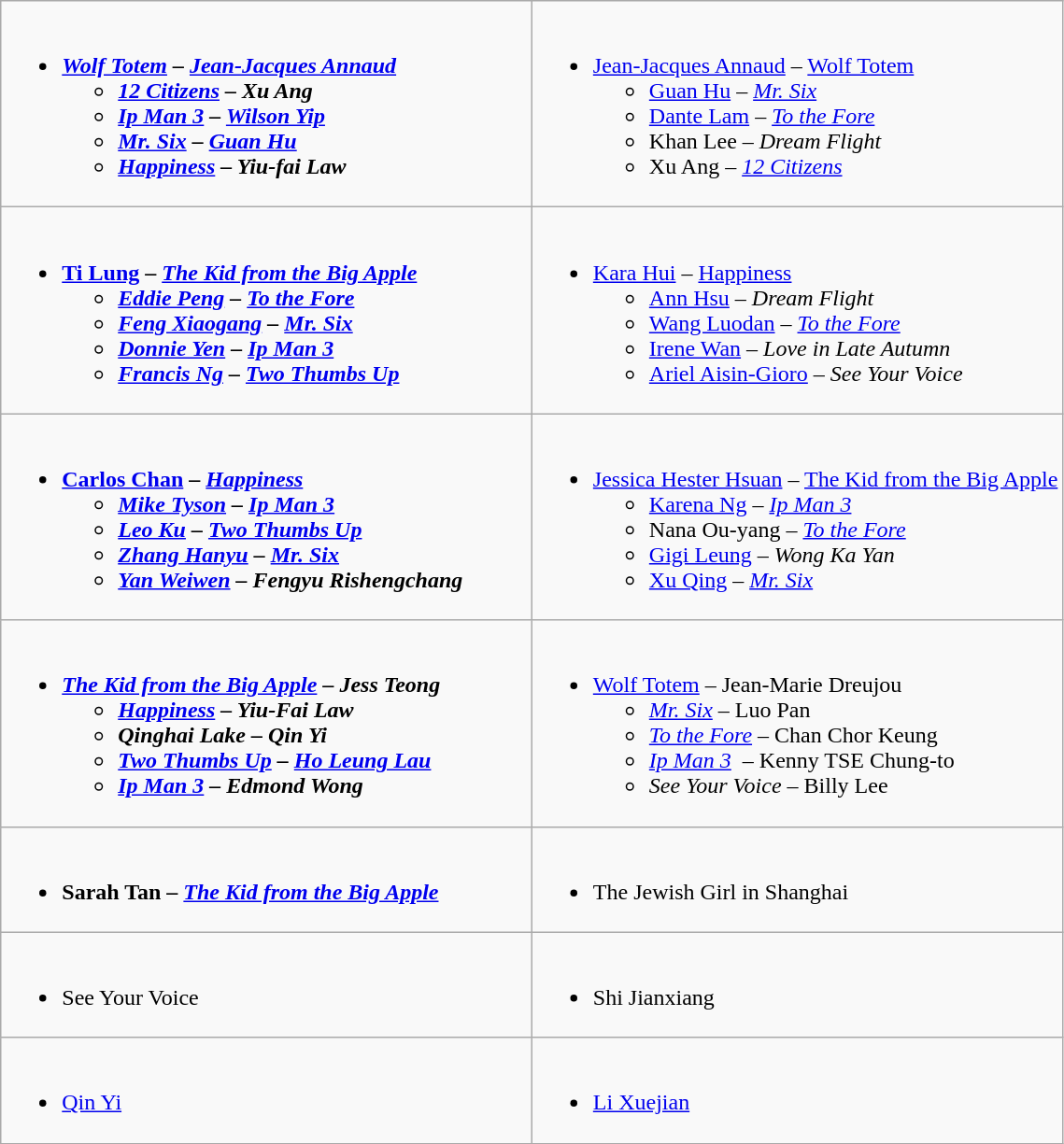<table class=wikitable>
<tr>
<td valign="top" width="50%"><br><ul><li><strong><em><a href='#'>Wolf Totem</a><em> – <a href='#'>Jean-Jacques Annaud</a><strong><ul><li></em><a href='#'>12 Citizens</a><em> – Xu Ang</li><li></em><a href='#'>Ip Man 3</a><em> – <a href='#'>Wilson Yip</a></li><li></em><a href='#'>Mr. Six</a><em> – <a href='#'>Guan Hu</a></li><li></em><a href='#'>Happiness</a><em> – Yiu-fai Law</li></ul></li></ul></td>
<td valign="top" width="50%"><br><ul><li></strong><a href='#'>Jean-Jacques Annaud</a> – </em><a href='#'>Wolf Totem</a></em></strong><ul><li><a href='#'>Guan Hu</a> – <em><a href='#'>Mr. Six</a></em></li><li><a href='#'>Dante Lam</a> – <em><a href='#'>To the Fore</a></em></li><li>Khan Lee – <em>Dream Flight</em></li><li>Xu Ang – <em><a href='#'>12 Citizens</a></em></li></ul></li></ul></td>
</tr>
<tr>
<td valign="top" width="50%"><br><ul><li><strong><a href='#'>Ti Lung</a> – <em><a href='#'>The Kid from the Big Apple</a><strong><em><ul><li><a href='#'>Eddie Peng</a> – </em><a href='#'>To the Fore</a><em></li><li><a href='#'>Feng Xiaogang</a> – </em><a href='#'>Mr. Six</a><em></li><li><a href='#'>Donnie Yen</a> – </em><a href='#'>Ip Man 3</a><em></li><li><a href='#'>Francis Ng</a> – </em><a href='#'>Two Thumbs Up</a><em></li></ul></li></ul></td>
<td valign="top" width="50%"><br><ul><li></strong><a href='#'>Kara Hui</a> – </em><a href='#'>Happiness</a></em></strong><ul><li><a href='#'>Ann Hsu</a> – <em>Dream Flight</em></li><li><a href='#'>Wang Luodan</a> – <em><a href='#'>To the Fore</a></em></li><li><a href='#'>Irene Wan</a> – <em>Love in Late Autumn</em></li><li><a href='#'>Ariel Aisin-Gioro</a> – <em>See Your Voice</em></li></ul></li></ul></td>
</tr>
<tr>
<td valign="top" width="50%"><br><ul><li><strong><a href='#'>Carlos Chan</a> – <em><a href='#'>Happiness</a><strong><em><ul><li><a href='#'>Mike Tyson</a> – </em><a href='#'>Ip Man 3</a><em></li><li><a href='#'>Leo Ku</a> – </em><a href='#'>Two Thumbs Up</a><em></li><li><a href='#'>Zhang Hanyu</a> – </em><a href='#'>Mr. Six</a><em></li><li><a href='#'>Yan Weiwen</a> – </em>Fengyu Rishengchang<em></li></ul></li></ul></td>
<td valign="top" width="50%"><br><ul><li></strong><a href='#'>Jessica Hester Hsuan</a> – </em><a href='#'>The Kid from the Big Apple</a></em></strong><ul><li><a href='#'>Karena Ng</a> – <em><a href='#'>Ip Man 3</a></em></li><li>Nana Ou-yang – <em><a href='#'>To the Fore</a></em></li><li><a href='#'>Gigi Leung</a> – <em>Wong Ka Yan</em></li><li><a href='#'>Xu Qing</a> – <em><a href='#'>Mr. Six</a></em></li></ul></li></ul></td>
</tr>
<tr>
<td valign="top" width="50%"><br><ul><li><strong><em><a href='#'>The Kid from the Big Apple</a><em> – Jess Teong<strong><ul><li></em><a href='#'>Happiness</a><em> – Yiu-Fai Law</li><li></em>Qinghai Lake<em> – Qin Yi</li><li></em><a href='#'>Two Thumbs Up</a><em> – <a href='#'>Ho Leung Lau</a></li><li></em><a href='#'>Ip Man 3</a><em> – Edmond Wong</li></ul></li></ul></td>
<td valign="top" width="50%"><br><ul><li></em></strong><a href='#'>Wolf Totem</a></em> – Jean-Marie Dreujou</strong><ul><li><em><a href='#'>Mr. Six</a></em> – Luo Pan</li><li><em><a href='#'>To the Fore</a></em> – Chan Chor Keung</li><li><em><a href='#'>Ip Man 3</a></em>  – Kenny TSE Chung-to</li><li><em>See Your Voice</em> – Billy Lee</li></ul></li></ul></td>
</tr>
<tr>
<td valign="top" width="50%"><br><ul><li><strong>Sarah Tan – <em><a href='#'>The Kid from the Big Apple</a><strong><em></li></ul></td>
<td valign="top" width="50%"><br><ul><li></em></strong>The Jewish Girl in Shanghai<strong><em></li></ul></td>
</tr>
<tr>
<td valign="top" width="50%"><br><ul><li></em></strong>See Your Voice<strong><em></li></ul></td>
<td valign="top" width="50%"><br><ul><li></em></strong>Shi Jianxiang<strong><em></li></ul></td>
</tr>
<tr>
<td valign="top" width="50%"><br><ul><li></strong><a href='#'>Qin Yi</a><strong></li></ul></td>
<td valign="top" width="50%"><br><ul><li></strong><a href='#'>Li Xuejian</a><strong></li></ul></td>
</tr>
</table>
